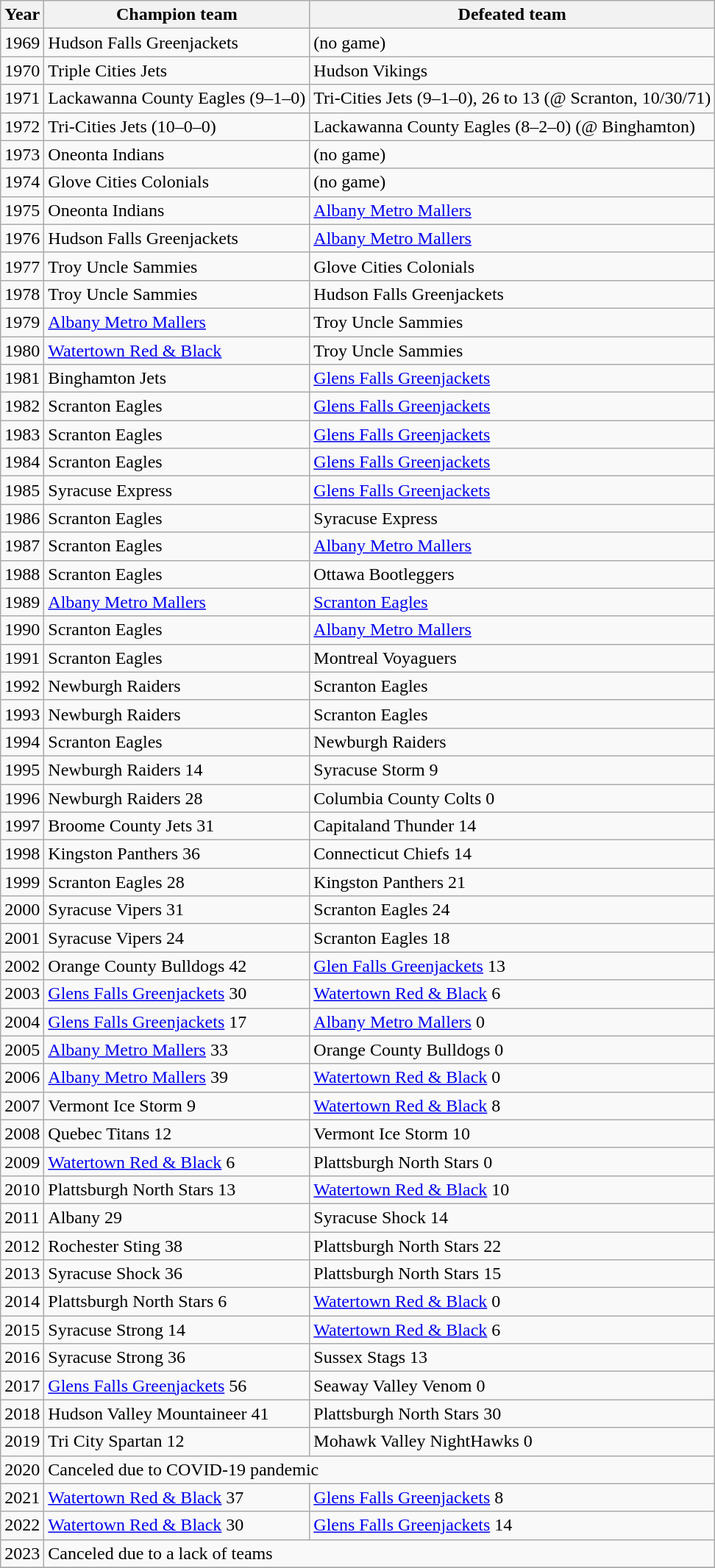<table | class="wikitable">
<tr>
<th>Year</th>
<th><strong>Champion team</strong></th>
<th>Defeated team</th>
</tr>
<tr>
<td>1969</td>
<td>Hudson Falls Greenjackets</td>
<td>(no game)</td>
</tr>
<tr>
<td>1970</td>
<td>Triple Cities Jets</td>
<td>Hudson Vikings</td>
</tr>
<tr>
<td>1971</td>
<td>Lackawanna County Eagles (9–1–0)</td>
<td>Tri-Cities Jets (9–1–0), 26 to 13 (@ Scranton, 10/30/71)</td>
</tr>
<tr>
<td>1972</td>
<td>Tri-Cities Jets (10–0–0)</td>
<td>Lackawanna County Eagles (8–2–0) (@ Binghamton)</td>
</tr>
<tr>
<td>1973</td>
<td>Oneonta Indians</td>
<td>(no game)</td>
</tr>
<tr>
<td>1974</td>
<td>Glove Cities Colonials</td>
<td>(no game)</td>
</tr>
<tr>
<td>1975</td>
<td>Oneonta Indians</td>
<td><a href='#'>Albany Metro Mallers</a></td>
</tr>
<tr>
<td>1976</td>
<td>Hudson Falls Greenjackets</td>
<td><a href='#'>Albany Metro Mallers</a></td>
</tr>
<tr>
<td>1977</td>
<td>Troy Uncle Sammies</td>
<td>Glove Cities Colonials</td>
</tr>
<tr>
<td>1978</td>
<td>Troy Uncle Sammies</td>
<td>Hudson Falls Greenjackets</td>
</tr>
<tr>
<td>1979</td>
<td><a href='#'>Albany Metro Mallers</a></td>
<td>Troy Uncle Sammies</td>
</tr>
<tr>
<td>1980</td>
<td><a href='#'>Watertown Red & Black</a></td>
<td>Troy Uncle Sammies</td>
</tr>
<tr>
<td>1981</td>
<td>Binghamton Jets</td>
<td><a href='#'>Glens Falls Greenjackets</a></td>
</tr>
<tr>
<td>1982</td>
<td>Scranton Eagles</td>
<td><a href='#'>Glens Falls Greenjackets</a></td>
</tr>
<tr>
<td>1983</td>
<td>Scranton Eagles</td>
<td><a href='#'>Glens Falls Greenjackets</a></td>
</tr>
<tr>
<td>1984</td>
<td>Scranton Eagles</td>
<td><a href='#'>Glens Falls Greenjackets</a></td>
</tr>
<tr>
<td>1985</td>
<td>Syracuse Express</td>
<td><a href='#'>Glens Falls Greenjackets</a></td>
</tr>
<tr>
<td>1986</td>
<td>Scranton Eagles</td>
<td>Syracuse Express</td>
</tr>
<tr>
<td>1987</td>
<td>Scranton Eagles</td>
<td><a href='#'>Albany Metro Mallers</a></td>
</tr>
<tr>
<td>1988</td>
<td>Scranton Eagles</td>
<td>Ottawa Bootleggers</td>
</tr>
<tr>
<td>1989</td>
<td><a href='#'>Albany Metro Mallers</a></td>
<td><a href='#'>Scranton Eagles</a></td>
</tr>
<tr>
<td>1990</td>
<td>Scranton Eagles</td>
<td><a href='#'>Albany Metro Mallers</a></td>
</tr>
<tr>
<td>1991</td>
<td>Scranton Eagles</td>
<td>Montreal Voyaguers</td>
</tr>
<tr>
<td>1992</td>
<td>Newburgh Raiders</td>
<td>Scranton Eagles</td>
</tr>
<tr>
<td>1993</td>
<td>Newburgh Raiders</td>
<td>Scranton Eagles</td>
</tr>
<tr>
<td>1994</td>
<td>Scranton Eagles</td>
<td>Newburgh Raiders</td>
</tr>
<tr>
<td>1995</td>
<td>Newburgh Raiders 14</td>
<td>Syracuse Storm 9</td>
</tr>
<tr>
<td>1996</td>
<td>Newburgh Raiders 28</td>
<td>Columbia County Colts 0</td>
</tr>
<tr>
<td>1997</td>
<td>Broome County Jets 31</td>
<td>Capitaland Thunder 14</td>
</tr>
<tr>
<td>1998</td>
<td>Kingston Panthers 36</td>
<td>Connecticut Chiefs 14</td>
</tr>
<tr>
<td>1999</td>
<td>Scranton Eagles 28</td>
<td>Kingston Panthers 21</td>
</tr>
<tr>
<td>2000</td>
<td>Syracuse Vipers 31</td>
<td>Scranton Eagles 24</td>
</tr>
<tr>
<td>2001</td>
<td>Syracuse Vipers 24</td>
<td>Scranton Eagles 18</td>
</tr>
<tr>
<td>2002</td>
<td>Orange County Bulldogs 42</td>
<td><a href='#'>Glen Falls Greenjackets</a> 13</td>
</tr>
<tr>
<td>2003</td>
<td><a href='#'>Glens Falls Greenjackets</a> 30</td>
<td><a href='#'>Watertown Red & Black</a> 6</td>
</tr>
<tr>
<td>2004</td>
<td><a href='#'>Glens Falls Greenjackets</a> 17</td>
<td><a href='#'>Albany Metro Mallers</a> 0</td>
</tr>
<tr>
<td>2005</td>
<td><a href='#'>Albany Metro Mallers</a> 33</td>
<td>Orange County Bulldogs 0</td>
</tr>
<tr>
<td>2006</td>
<td><a href='#'>Albany Metro Mallers</a> 39</td>
<td><a href='#'>Watertown Red & Black</a> 0</td>
</tr>
<tr>
<td>2007</td>
<td>Vermont Ice Storm 9</td>
<td><a href='#'>Watertown Red & Black</a> 8</td>
</tr>
<tr>
<td>2008</td>
<td>Quebec Titans 12</td>
<td>Vermont Ice Storm 10</td>
</tr>
<tr>
<td>2009</td>
<td><a href='#'>Watertown Red & Black</a> 6</td>
<td>Plattsburgh North Stars 0</td>
</tr>
<tr>
<td>2010</td>
<td>Plattsburgh North Stars 13</td>
<td><a href='#'>Watertown Red & Black</a> 10</td>
</tr>
<tr>
<td>2011</td>
<td>Albany 29</td>
<td>Syracuse Shock 14</td>
</tr>
<tr>
<td>2012</td>
<td>Rochester Sting 38</td>
<td>Plattsburgh North Stars 22</td>
</tr>
<tr>
<td>2013</td>
<td>Syracuse Shock 36</td>
<td>Plattsburgh North Stars 15</td>
</tr>
<tr>
<td>2014</td>
<td>Plattsburgh North Stars 6</td>
<td><a href='#'>Watertown Red & Black</a> 0</td>
</tr>
<tr>
<td>2015</td>
<td>Syracuse Strong 14</td>
<td><a href='#'>Watertown Red & Black</a> 6</td>
</tr>
<tr>
<td>2016</td>
<td>Syracuse Strong 36</td>
<td>Sussex Stags	13</td>
</tr>
<tr>
<td>2017</td>
<td><a href='#'>Glens Falls Greenjackets</a> 56</td>
<td>Seaway Valley Venom 0</td>
</tr>
<tr>
<td>2018</td>
<td>Hudson Valley Mountaineer 41</td>
<td>Plattsburgh North Stars 30</td>
</tr>
<tr>
<td>2019</td>
<td>Tri City Spartan 12</td>
<td>Mohawk Valley NightHawks 0</td>
</tr>
<tr>
<td>2020</td>
<td colspan="2">Canceled due to COVID-19 pandemic</td>
</tr>
<tr>
<td>2021</td>
<td><a href='#'>Watertown Red & Black</a> 37</td>
<td><a href='#'>Glens Falls Greenjackets</a> 8</td>
</tr>
<tr>
<td>2022</td>
<td><a href='#'>Watertown Red & Black</a> 30</td>
<td><a href='#'>Glens Falls Greenjackets</a> 14</td>
</tr>
<tr>
<td>2023</td>
<td colspan="2">Canceled due to a lack of teams</td>
</tr>
<tr>
</tr>
</table>
